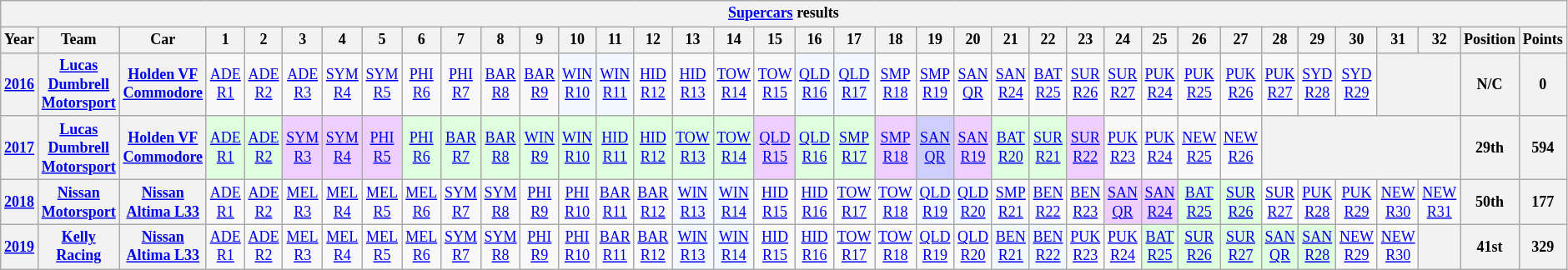<table class="wikitable" style="text-align:center; font-size:75%">
<tr>
<th colspan=45><a href='#'>Supercars</a> results</th>
</tr>
<tr>
<th>Year</th>
<th>Team</th>
<th>Car</th>
<th>1</th>
<th>2</th>
<th>3</th>
<th>4</th>
<th>5</th>
<th>6</th>
<th>7</th>
<th>8</th>
<th>9</th>
<th>10</th>
<th>11</th>
<th>12</th>
<th>13</th>
<th>14</th>
<th>15</th>
<th>16</th>
<th>17</th>
<th>18</th>
<th>19</th>
<th>20</th>
<th>21</th>
<th>22</th>
<th>23</th>
<th>24</th>
<th>25</th>
<th>26</th>
<th>27</th>
<th>28</th>
<th>29</th>
<th>30</th>
<th>31</th>
<th>32</th>
<th>Position</th>
<th>Points</th>
</tr>
<tr>
<th><a href='#'>2016</a></th>
<th><a href='#'>Lucas Dumbrell Motorsport</a></th>
<th><a href='#'>Holden VF Commodore</a></th>
<td><a href='#'>ADE<br>R1</a></td>
<td><a href='#'>ADE<br>R2</a></td>
<td><a href='#'>ADE<br>R3</a></td>
<td><a href='#'>SYM<br>R4</a></td>
<td><a href='#'>SYM<br>R5</a></td>
<td><a href='#'>PHI<br>R6</a></td>
<td><a href='#'>PHI<br>R7</a></td>
<td><a href='#'>BAR<br>R8</a></td>
<td><a href='#'>BAR<br>R9</a></td>
<td style="background: #f1f8ff"><a href='#'>WIN<br>R10</a><br></td>
<td style="background: #f1f8ff"><a href='#'>WIN<br>R11</a><br></td>
<td><a href='#'>HID<br>R12</a></td>
<td><a href='#'>HID<br>R13</a></td>
<td><a href='#'>TOW<br>R14</a></td>
<td><a href='#'>TOW<br>R15</a></td>
<td style="background: #f1f8ff"><a href='#'>QLD<br>R16</a><br></td>
<td style="background: #f1f8ff"><a href='#'>QLD<br>R17</a><br></td>
<td><a href='#'>SMP<br>R18</a></td>
<td><a href='#'>SMP<br>R19</a></td>
<td><a href='#'>SAN<br>QR</a></td>
<td><a href='#'>SAN<br>R24</a></td>
<td><a href='#'>BAT<br>R25</a></td>
<td><a href='#'>SUR<br>R26</a></td>
<td><a href='#'>SUR<br>R27</a></td>
<td><a href='#'>PUK<br>R24</a></td>
<td><a href='#'>PUK<br>R25</a></td>
<td><a href='#'>PUK<br>R26</a></td>
<td><a href='#'>PUK<br>R27</a></td>
<td><a href='#'>SYD<br>R28</a></td>
<td><a href='#'>SYD<br>R29</a></td>
<th colspan=2></th>
<th>N/C</th>
<th>0</th>
</tr>
<tr>
<th><a href='#'>2017</a></th>
<th><a href='#'>Lucas Dumbrell Motorsport</a></th>
<th><a href='#'>Holden VF Commodore</a></th>
<td style="background: #dfffdf"><a href='#'>ADE<br>R1</a><br></td>
<td style="background: #dfffdf"><a href='#'>ADE<br>R2</a><br></td>
<td style="background: #efcfff"><a href='#'>SYM<br>R3</a><br></td>
<td style="background: #efcfff"><a href='#'>SYM<br>R4</a><br></td>
<td style="background: #efcfff"><a href='#'>PHI<br>R5</a><br></td>
<td style="background: #dfffdf"><a href='#'>PHI<br>R6</a><br></td>
<td style="background: #dfffdf"><a href='#'>BAR<br>R7</a><br></td>
<td style="background: #dfffdf"><a href='#'>BAR<br>R8</a><br></td>
<td style="background: #dfffdf"><a href='#'>WIN<br>R9</a><br></td>
<td style="background: #dfffdf"><a href='#'>WIN<br>R10</a><br></td>
<td style="background: #dfffdf"><a href='#'>HID<br>R11</a><br></td>
<td style="background: #dfffdf"><a href='#'>HID<br>R12</a><br></td>
<td style="background: #dfffdf"><a href='#'>TOW<br>R13</a><br></td>
<td style="background: #dfffdf"><a href='#'>TOW<br>R14</a><br></td>
<td style="background: #efcfff"><a href='#'>QLD<br>R15</a><br></td>
<td style="background: #dfffdf"><a href='#'>QLD<br>R16</a><br></td>
<td style="background: #dfffdf"><a href='#'>SMP<br>R17</a><br></td>
<td style="background: #efcfff"><a href='#'>SMP<br>R18</a><br></td>
<td style="background: #cfcfff"><a href='#'>SAN<br>QR</a><br></td>
<td style="background: #efcfff"><a href='#'>SAN<br>R19</a><br></td>
<td style="background: #dfffdf"><a href='#'>BAT<br>R20</a><br></td>
<td style="background: #dfffdf"><a href='#'>SUR<br>R21</a><br></td>
<td style="background: #efcfff"><a href='#'>SUR<br>R22</a><br></td>
<td><a href='#'>PUK<br>R23</a></td>
<td><a href='#'>PUK<br>R24</a></td>
<td><a href='#'>NEW<br>R25</a></td>
<td><a href='#'>NEW<br>R26</a></td>
<th colspan=5></th>
<th>29th</th>
<th>594</th>
</tr>
<tr>
<th><a href='#'>2018</a></th>
<th><a href='#'>Nissan Motorsport</a></th>
<th><a href='#'>Nissan Altima L33</a></th>
<td><a href='#'>ADE<br>R1</a></td>
<td><a href='#'>ADE<br>R2</a></td>
<td><a href='#'>MEL<br>R3</a></td>
<td><a href='#'>MEL<br>R4</a></td>
<td><a href='#'>MEL<br>R5</a></td>
<td><a href='#'>MEL<br>R6</a></td>
<td><a href='#'>SYM<br>R7</a></td>
<td><a href='#'>SYM<br>R8</a></td>
<td><a href='#'>PHI<br>R9</a></td>
<td><a href='#'>PHI<br>R10</a></td>
<td><a href='#'>BAR<br>R11</a></td>
<td><a href='#'>BAR<br>R12</a></td>
<td style="background: #f1f8ff"><a href='#'>WIN<br>R13</a><br></td>
<td style="background: #f1f8ff"><a href='#'>WIN<br>R14</a><br></td>
<td><a href='#'>HID<br>R15</a></td>
<td><a href='#'>HID<br>R16</a></td>
<td><a href='#'>TOW<br>R17</a></td>
<td><a href='#'>TOW<br>R18</a></td>
<td style="background: #f1f8ff"><a href='#'>QLD<br>R19</a><br></td>
<td style="background: #f1f8ff"><a href='#'>QLD<br>R20</a><br></td>
<td><a href='#'>SMP<br>R21</a></td>
<td><a href='#'>BEN<br>R22</a></td>
<td><a href='#'>BEN<br>R23</a></td>
<td style="background: #efcfff"><a href='#'>SAN<br>QR</a><br></td>
<td style="background: #efcfff"><a href='#'>SAN<br>R24</a><br></td>
<td style="background: #dfffdf"><a href='#'>BAT<br>R25</a><br></td>
<td style="background: #dfffdf"><a href='#'>SUR<br>R26</a><br></td>
<td style="background: #ffffff"><a href='#'>SUR<br>R27</a><br></td>
<td><a href='#'>PUK<br>R28</a></td>
<td><a href='#'>PUK<br>R29</a></td>
<td><a href='#'>NEW<br>R30</a></td>
<td><a href='#'>NEW<br>R31</a></td>
<th>50th</th>
<th>177</th>
</tr>
<tr>
<th><a href='#'>2019</a></th>
<th><a href='#'>Kelly Racing</a></th>
<th><a href='#'>Nissan Altima L33</a></th>
<td><a href='#'>ADE<br>R1</a></td>
<td><a href='#'>ADE<br>R2</a></td>
<td><a href='#'>MEL<br>R3</a></td>
<td><a href='#'>MEL<br>R4</a></td>
<td><a href='#'>MEL<br>R5</a></td>
<td><a href='#'>MEL<br>R6</a></td>
<td><a href='#'>SYM<br>R7</a></td>
<td><a href='#'>SYM<br>R8</a></td>
<td><a href='#'>PHI<br>R9</a></td>
<td><a href='#'>PHI<br>R10</a></td>
<td><a href='#'>BAR<br>R11</a></td>
<td><a href='#'>BAR<br>R12</a></td>
<td style="background: #f1f8ff"><a href='#'>WIN<br>R13</a><br></td>
<td style="background: #f1f8ff"><a href='#'>WIN<br>R14</a><br></td>
<td><a href='#'>HID<br>R15</a></td>
<td><a href='#'>HID<br>R16</a></td>
<td><a href='#'>TOW<br>R17</a></td>
<td><a href='#'>TOW<br>R18</a></td>
<td><a href='#'>QLD<br>R19</a></td>
<td><a href='#'>QLD<br>R20</a></td>
<td style="background: #f1f8ff"><a href='#'>BEN<br>R21</a><br></td>
<td style="background: #f1f8ff"><a href='#'>BEN<br>R22</a><br></td>
<td><a href='#'>PUK<br>R23</a></td>
<td><a href='#'>PUK<br>R24</a></td>
<td style="background: #dfffdf"><a href='#'>BAT<br>R25</a><br></td>
<td style="background: #dfffdf"><a href='#'>SUR<br>R26</a><br></td>
<td style="background: #dfffdf"><a href='#'>SUR<br>R27</a><br></td>
<td style="background: #dfffdf"><a href='#'>SAN<br>QR</a><br></td>
<td style="background: #dfffdf"><a href='#'>SAN<br>R28</a><br></td>
<td><a href='#'>NEW<br>R29</a></td>
<td><a href='#'>NEW<br>R30</a></td>
<th></th>
<th>41st</th>
<th>329</th>
</tr>
</table>
